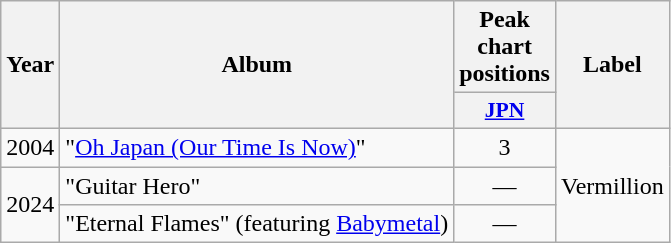<table class="wikitable">
<tr>
<th scope="col" rowspan="2">Year</th>
<th scope="col" rowspan="2">Album</th>
<th scope="col">Peak chart positions</th>
<th scope="col" rowspan="2">Label</th>
</tr>
<tr>
<th scope="col" style="width:2.9em;font-size:90%;"><a href='#'>JPN</a><br></th>
</tr>
<tr>
<td>2004</td>
<td>"<a href='#'>Oh Japan (Our Time Is Now)</a>"</td>
<td align="center">3</td>
<td rowspan="3">Vermillion</td>
</tr>
<tr>
<td rowspan="2">2024</td>
<td>"Guitar Hero"</td>
<td align="center">—</td>
</tr>
<tr>
<td>"Eternal Flames" (featuring <a href='#'>Babymetal</a>)</td>
<td align="center">—</td>
</tr>
</table>
